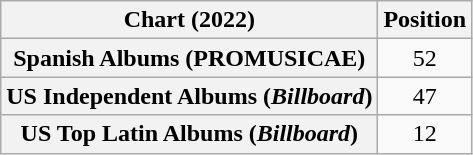<table class="wikitable sortable plainrowheaders" style="text-align:center">
<tr>
<th scope="col">Chart (2022)</th>
<th scope="col">Position</th>
</tr>
<tr>
<th scope="row">Spanish Albums (PROMUSICAE)</th>
<td>52</td>
</tr>
<tr>
<th scope="row">US Independent Albums (<em>Billboard</em>)</th>
<td>47</td>
</tr>
<tr>
<th scope="row">US Top Latin Albums (<em>Billboard</em>)</th>
<td>12</td>
</tr>
</table>
